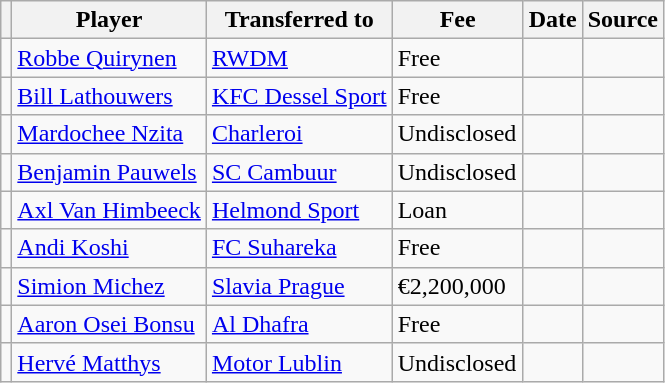<table class="wikitable plainrowheaders sortable">
<tr>
<th></th>
<th scope="col">Player</th>
<th>Transferred to</th>
<th style="width: 80px;">Fee</th>
<th scope="col">Date</th>
<th scope="col">Source</th>
</tr>
<tr>
<td align="center"></td>
<td> <a href='#'>Robbe Quirynen</a></td>
<td> <a href='#'>RWDM</a></td>
<td>Free</td>
<td></td>
<td></td>
</tr>
<tr>
<td align="center"></td>
<td> <a href='#'>Bill Lathouwers</a></td>
<td> <a href='#'>KFC Dessel Sport</a></td>
<td>Free</td>
<td></td>
<td></td>
</tr>
<tr>
<td align="center"></td>
<td> <a href='#'>Mardochee Nzita</a></td>
<td> <a href='#'>Charleroi</a></td>
<td>Undisclosed</td>
<td></td>
<td></td>
</tr>
<tr>
<td align="center"></td>
<td> <a href='#'>Benjamin Pauwels</a></td>
<td> <a href='#'>SC Cambuur</a></td>
<td>Undisclosed</td>
<td></td>
<td></td>
</tr>
<tr>
<td align="center"></td>
<td> <a href='#'>Axl Van Himbeeck</a></td>
<td> <a href='#'>Helmond Sport</a></td>
<td>Loan</td>
<td></td>
<td></td>
</tr>
<tr>
<td align="center"></td>
<td> <a href='#'>Andi Koshi</a></td>
<td> <a href='#'>FC Suhareka</a></td>
<td>Free</td>
<td></td>
<td></td>
</tr>
<tr>
<td align="center"></td>
<td> <a href='#'>Simion Michez</a></td>
<td> <a href='#'>Slavia Prague</a></td>
<td>€2,200,000</td>
<td></td>
<td></td>
</tr>
<tr>
<td align="center"></td>
<td> <a href='#'>Aaron Osei Bonsu</a></td>
<td> <a href='#'>Al Dhafra</a></td>
<td>Free</td>
<td></td>
<td></td>
</tr>
<tr>
<td align="center"></td>
<td> <a href='#'>Hervé Matthys</a></td>
<td> <a href='#'>Motor Lublin</a></td>
<td>Undisclosed</td>
<td></td>
<td></td>
</tr>
</table>
